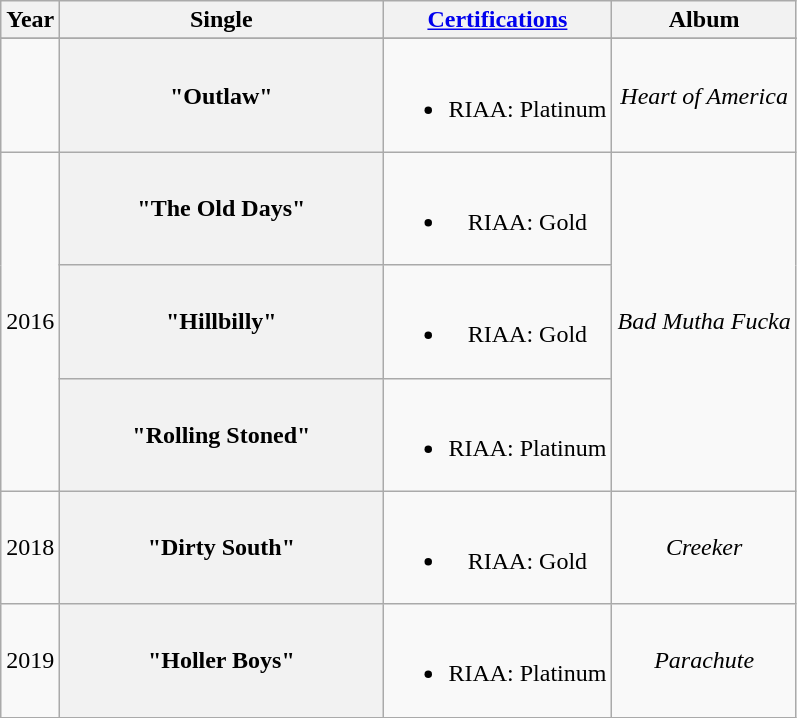<table class="wikitable plainrowheaders" style="text-align:center;">
<tr>
<th rowspan="1">Year</th>
<th rowspan="1" style="width:13em;">Single</th>
<th rowspan="1"><a href='#'>Certifications</a></th>
<th rowspan="1">Album</th>
</tr>
<tr style="font-size:smaller;">
</tr>
<tr>
<td></td>
<th scope="row">"Outlaw"<br></th>
<td><br><ul><li>RIAA: Platinum</li></ul></td>
<td><em>Heart of America</em></td>
</tr>
<tr>
<td rowspan="3">2016</td>
<th scope="row">"The Old Days"<br></th>
<td><br><ul><li>RIAA: Gold</li></ul></td>
<td rowspan="3"><em>Bad Mutha Fucka</em></td>
</tr>
<tr>
<th scope="row">"Hillbilly"</th>
<td><br><ul><li>RIAA: Gold</li></ul></td>
</tr>
<tr>
<th scope="row">"Rolling Stoned"</th>
<td><br><ul><li>RIAA: Platinum</li></ul></td>
</tr>
<tr>
<td>2018</td>
<th scope="row">"Dirty South"</th>
<td><br><ul><li>RIAA: Gold</li></ul></td>
<td><em>Creeker</em></td>
</tr>
<tr>
<td>2019</td>
<th scope="row">"Holler Boys"</th>
<td><br><ul><li>RIAA: Platinum</li></ul></td>
<td><em>Parachute</em></td>
</tr>
</table>
